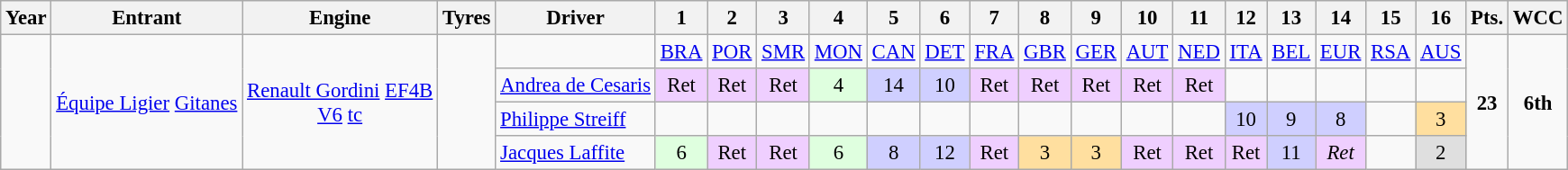<table class="wikitable" style="text-align:center; font-size:95%">
<tr>
<th>Year</th>
<th>Entrant</th>
<th>Engine</th>
<th>Tyres</th>
<th>Driver</th>
<th>1</th>
<th>2</th>
<th>3</th>
<th>4</th>
<th>5</th>
<th>6</th>
<th>7</th>
<th>8</th>
<th>9</th>
<th>10</th>
<th>11</th>
<th>12</th>
<th>13</th>
<th>14</th>
<th>15</th>
<th>16</th>
<th>Pts.</th>
<th>WCC</th>
</tr>
<tr>
<td rowspan="4"></td>
<td rowspan="4"><a href='#'>Équipe Ligier</a> <a href='#'>Gitanes</a></td>
<td rowspan="4"><a href='#'>Renault Gordini</a> <a href='#'>EF4B</a><br><a href='#'>V6</a> <a href='#'>tc</a></td>
<td rowspan="4"></td>
<td></td>
<td><a href='#'>BRA</a></td>
<td><a href='#'>POR</a></td>
<td><a href='#'>SMR</a></td>
<td><a href='#'>MON</a></td>
<td><a href='#'>CAN</a></td>
<td><a href='#'>DET</a></td>
<td><a href='#'>FRA</a></td>
<td><a href='#'>GBR</a></td>
<td><a href='#'>GER</a></td>
<td><a href='#'>AUT</a></td>
<td><a href='#'>NED</a></td>
<td><a href='#'>ITA</a></td>
<td><a href='#'>BEL</a></td>
<td><a href='#'>EUR</a></td>
<td><a href='#'>RSA</a></td>
<td><a href='#'>AUS</a></td>
<td rowspan="4"><strong>23</strong></td>
<td rowspan="4"><strong>6th</strong></td>
</tr>
<tr>
<td align="left"><a href='#'>Andrea de Cesaris</a></td>
<td style="background:#efcfff;">Ret</td>
<td style="background:#efcfff;">Ret</td>
<td style="background:#efcfff;">Ret</td>
<td style="background:#dfffdf;">4</td>
<td style="background:#cfcfff;">14</td>
<td style="background:#cfcfff;">10</td>
<td style="background:#efcfff;">Ret</td>
<td style="background:#efcfff;">Ret</td>
<td style="background:#efcfff;">Ret</td>
<td style="background:#efcfff;">Ret</td>
<td style="background:#efcfff;">Ret</td>
<td></td>
<td></td>
<td></td>
<td></td>
<td></td>
</tr>
<tr>
<td align="left"><a href='#'>Philippe Streiff</a></td>
<td></td>
<td></td>
<td></td>
<td></td>
<td></td>
<td></td>
<td></td>
<td></td>
<td></td>
<td></td>
<td></td>
<td style="background:#cfcfff;">10</td>
<td style="background:#cfcfff;">9</td>
<td style="background:#cfcfff;">8</td>
<td></td>
<td style="background:#ffdf9f;">3</td>
</tr>
<tr>
<td align="left"><a href='#'>Jacques Laffite</a></td>
<td style="background:#dfffdf;">6</td>
<td style="background:#efcfff;">Ret</td>
<td style="background:#efcfff;">Ret</td>
<td style="background:#dfffdf;">6</td>
<td style="background:#cfcfff;">8</td>
<td style="background:#cfcfff;">12</td>
<td style="background:#efcfff;">Ret</td>
<td style="background:#ffdf9f;">3</td>
<td style="background:#ffdf9f;">3</td>
<td style="background:#efcfff;">Ret</td>
<td style="background:#efcfff;">Ret</td>
<td style="background:#efcfff;">Ret</td>
<td style="background:#cfcfff;">11</td>
<td style="background:#efcfff;"><em>Ret</em></td>
<td></td>
<td style="background:#dfdfdf;">2</td>
</tr>
</table>
